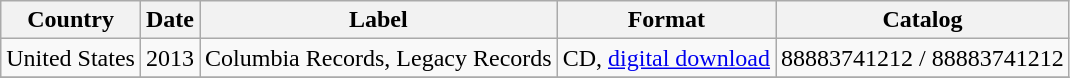<table class="wikitable">
<tr>
<th>Country</th>
<th>Date</th>
<th>Label</th>
<th>Format</th>
<th>Catalog</th>
</tr>
<tr>
<td>United States</td>
<td>2013</td>
<td>Columbia Records, Legacy Records</td>
<td>CD, <a href='#'>digital download</a></td>
<td>88883741212 / 88883741212</td>
</tr>
<tr>
</tr>
</table>
